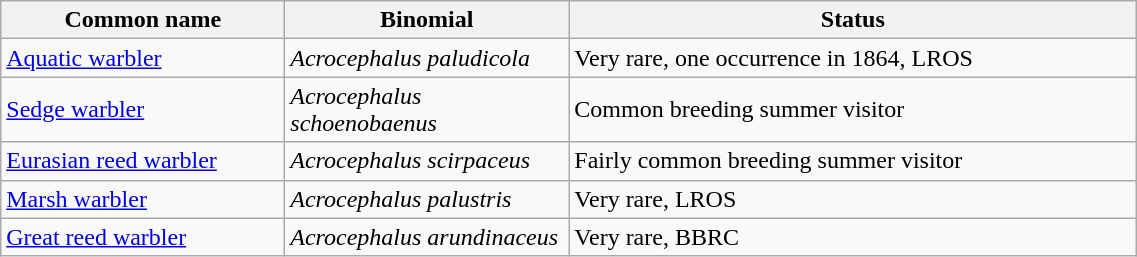<table width=60% class="wikitable">
<tr>
<th width=25%>Common name</th>
<th width=25%>Binomial</th>
<th width=50%>Status</th>
</tr>
<tr>
<td><a href='#'>Aquatic warbler</a></td>
<td><em>Acrocephalus paludicola</em></td>
<td>Very rare, one occurrence in 1864, LROS</td>
</tr>
<tr>
<td><a href='#'>Sedge warbler</a></td>
<td><em>Acrocephalus schoenobaenus</em></td>
<td>Common breeding summer visitor</td>
</tr>
<tr>
<td><a href='#'>Eurasian reed warbler</a></td>
<td><em>Acrocephalus scirpaceus</em></td>
<td>Fairly common breeding summer visitor</td>
</tr>
<tr>
<td><a href='#'>Marsh warbler</a></td>
<td><em>Acrocephalus palustris</em></td>
<td>Very rare, LROS</td>
</tr>
<tr>
<td><a href='#'>Great reed warbler</a></td>
<td><em>Acrocephalus arundinaceus</em></td>
<td>Very rare, BBRC</td>
</tr>
</table>
